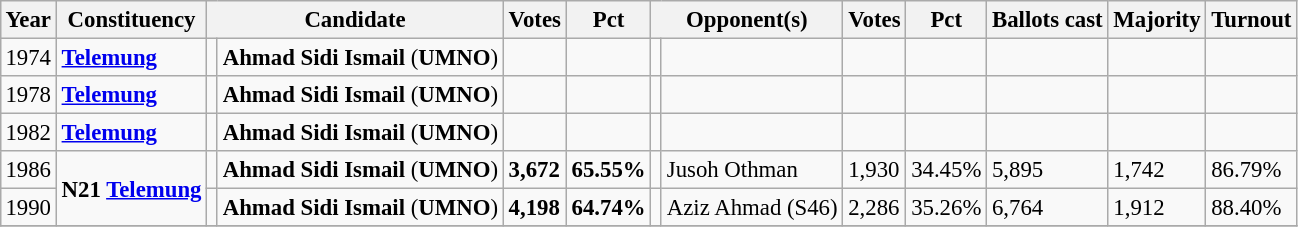<table class="wikitable" style="margin:0.5em ; font-size:95%">
<tr>
<th>Year</th>
<th>Constituency</th>
<th colspan=2>Candidate</th>
<th>Votes</th>
<th>Pct</th>
<th colspan=2>Opponent(s)</th>
<th>Votes</th>
<th>Pct</th>
<th>Ballots cast</th>
<th>Majority</th>
<th>Turnout</th>
</tr>
<tr>
<td>1974</td>
<td><strong><a href='#'>Telemung</a></strong></td>
<td></td>
<td><strong>Ahmad Sidi Ismail</strong> (<strong>UMNO</strong>)</td>
<td></td>
<td></td>
<td></td>
<td></td>
<td></td>
<td></td>
<td></td>
<td></td>
<td></td>
</tr>
<tr>
<td>1978</td>
<td><strong><a href='#'>Telemung</a></strong></td>
<td></td>
<td><strong>Ahmad Sidi Ismail</strong> (<strong>UMNO</strong>)</td>
<td></td>
<td></td>
<td></td>
<td></td>
<td></td>
<td></td>
<td></td>
<td></td>
<td></td>
</tr>
<tr>
<td>1982</td>
<td><strong><a href='#'>Telemung</a></strong></td>
<td></td>
<td><strong>Ahmad Sidi Ismail</strong> (<strong>UMNO</strong>)</td>
<td></td>
<td></td>
<td></td>
<td></td>
<td></td>
<td></td>
<td></td>
<td></td>
<td></td>
</tr>
<tr>
<td>1986</td>
<td rowspan=2><strong>N21 <a href='#'>Telemung</a></strong></td>
<td></td>
<td><strong>Ahmad Sidi Ismail</strong> (<strong>UMNO</strong>)</td>
<td><strong>3,672</strong></td>
<td><strong>65.55%</strong></td>
<td></td>
<td>Jusoh Othman</td>
<td>1,930</td>
<td>34.45%</td>
<td>5,895</td>
<td>1,742</td>
<td>86.79%</td>
</tr>
<tr>
<td>1990</td>
<td></td>
<td><strong>Ahmad Sidi Ismail</strong> (<strong>UMNO</strong>)</td>
<td><strong>4,198</strong></td>
<td><strong>64.74%</strong></td>
<td></td>
<td>Aziz Ahmad (S46)</td>
<td>2,286</td>
<td>35.26%</td>
<td>6,764</td>
<td>1,912</td>
<td>88.40%</td>
</tr>
<tr>
</tr>
</table>
